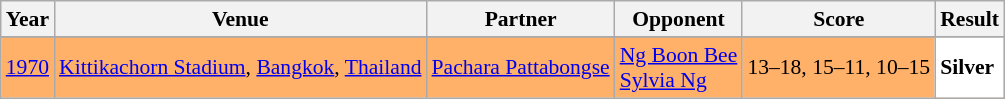<table class="sortable wikitable" style="font-size: 90%;">
<tr>
<th>Year</th>
<th>Venue</th>
<th>Partner</th>
<th>Opponent</th>
<th>Score</th>
<th>Result</th>
</tr>
<tr>
</tr>
<tr style="background:#FFB069">
<td align="center"><a href='#'>1970</a></td>
<td align="left"><a href='#'>Kittikachorn Stadium</a>, <a href='#'>Bangkok</a>, <a href='#'>Thailand</a></td>
<td align="left"> <a href='#'>Pachara Pattabongse</a></td>
<td align="left"> <a href='#'>Ng Boon Bee</a><br> <a href='#'>Sylvia Ng</a></td>
<td align="left">13–18, 15–11, 10–15</td>
<td style="text-align:left; background:white"> <strong>Silver</strong></td>
</tr>
</table>
